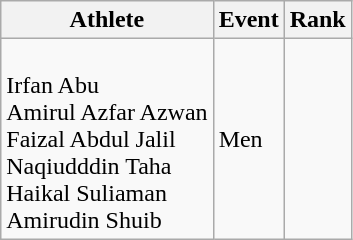<table class="wikitable">
<tr>
<th>Athlete</th>
<th>Event</th>
<th>Rank</th>
</tr>
<tr>
<td><br>Irfan Abu<br>Amirul Azfar Azwan<br>Faizal Abdul Jalil<br>Naqiudddin Taha<br>Haikal Suliaman<br>Amirudin Shuib</td>
<td>Men</td>
<td></td>
</tr>
</table>
